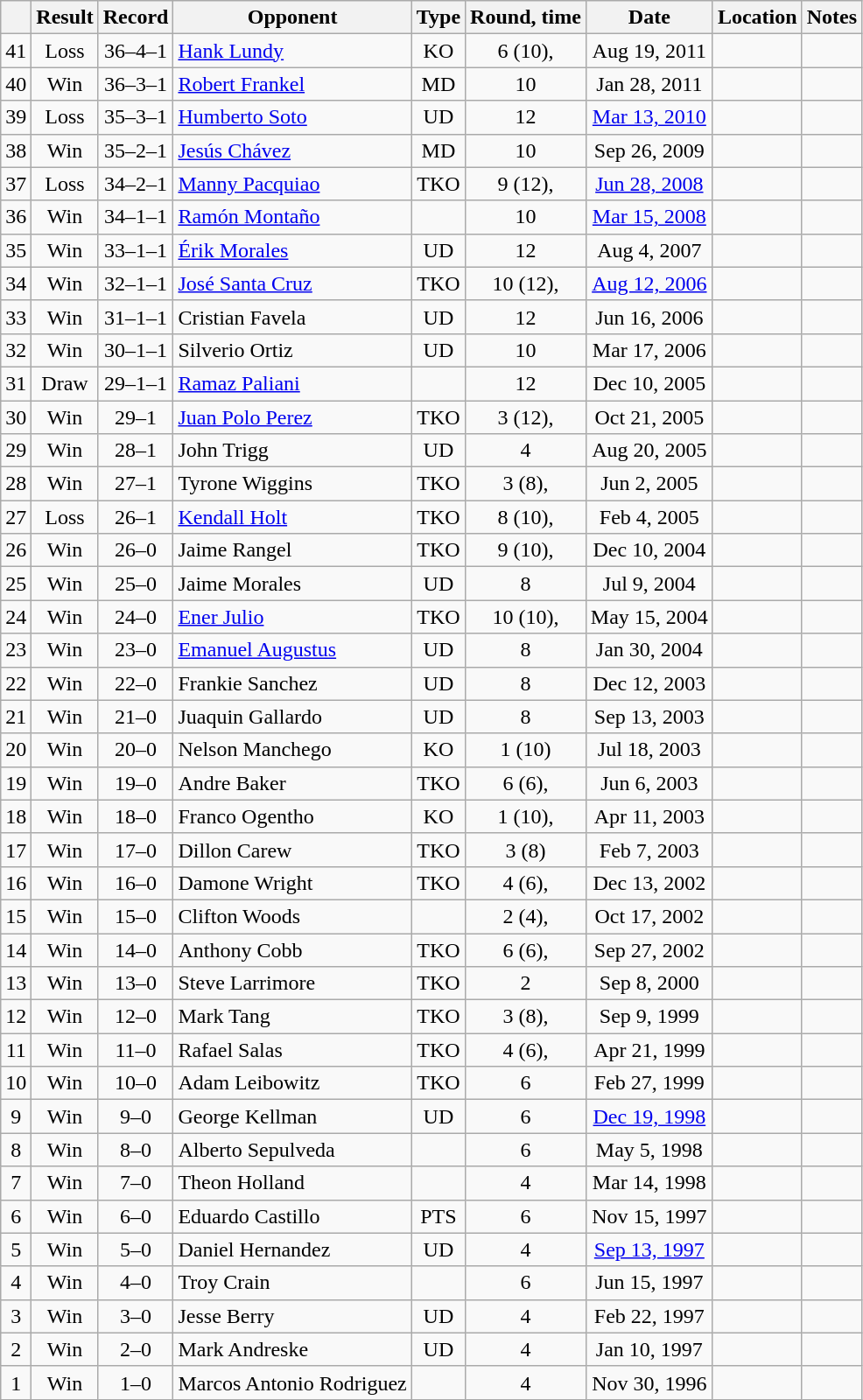<table class="wikitable" style="text-align:center">
<tr>
<th></th>
<th>Result</th>
<th>Record</th>
<th>Opponent</th>
<th>Type</th>
<th>Round, time</th>
<th>Date</th>
<th>Location</th>
<th>Notes</th>
</tr>
<tr>
<td>41</td>
<td>Loss</td>
<td>36–4–1</td>
<td style="text-align:left;"><a href='#'>Hank Lundy</a></td>
<td>KO</td>
<td>6 (10), </td>
<td>Aug 19, 2011</td>
<td style="text-align:left;"></td>
<td style="text-align:left;"></td>
</tr>
<tr>
<td>40</td>
<td>Win</td>
<td>36–3–1</td>
<td style="text-align:left;"><a href='#'>Robert Frankel</a></td>
<td>MD</td>
<td>10</td>
<td>Jan 28, 2011</td>
<td style="text-align:left;"></td>
<td></td>
</tr>
<tr>
<td>39</td>
<td>Loss</td>
<td>35–3–1</td>
<td style="text-align:left;"><a href='#'>Humberto Soto</a></td>
<td>UD</td>
<td>12</td>
<td><a href='#'>Mar 13, 2010</a></td>
<td style="text-align:left;"></td>
<td style="text-align:left;"></td>
</tr>
<tr>
<td>38</td>
<td>Win</td>
<td>35–2–1</td>
<td style="text-align:left;"><a href='#'>Jesús Chávez</a></td>
<td>MD</td>
<td>10</td>
<td>Sep 26, 2009</td>
<td style="text-align:left;"></td>
<td></td>
</tr>
<tr>
<td>37</td>
<td>Loss</td>
<td>34–2–1</td>
<td style="text-align:left;"><a href='#'>Manny Pacquiao</a></td>
<td>TKO</td>
<td>9 (12), </td>
<td><a href='#'>Jun 28, 2008</a></td>
<td style="text-align:left;"></td>
<td style="text-align:left;"></td>
</tr>
<tr>
<td>36</td>
<td>Win</td>
<td>34–1–1</td>
<td style="text-align:left;"><a href='#'>Ramón Montaño</a></td>
<td></td>
<td>10</td>
<td><a href='#'>Mar 15, 2008</a></td>
<td style="text-align:left;"></td>
<td></td>
</tr>
<tr>
<td>35</td>
<td>Win</td>
<td>33–1–1</td>
<td style="text-align:left;"><a href='#'>Érik Morales</a></td>
<td>UD</td>
<td>12</td>
<td>Aug 4, 2007</td>
<td style="text-align:left;"></td>
<td style="text-align:left;"></td>
</tr>
<tr>
<td>34</td>
<td>Win</td>
<td>32–1–1</td>
<td style="text-align:left;"><a href='#'>José Santa Cruz</a></td>
<td>TKO</td>
<td>10 (12), </td>
<td><a href='#'>Aug 12, 2006</a></td>
<td style="text-align:left;"></td>
<td style="text-align:left;"></td>
</tr>
<tr>
<td>33</td>
<td>Win</td>
<td>31–1–1</td>
<td style="text-align:left;">Cristian Favela</td>
<td>UD</td>
<td>12</td>
<td>Jun 16, 2006</td>
<td style="text-align:left;"></td>
<td style="text-align:left;"></td>
</tr>
<tr>
<td>32</td>
<td>Win</td>
<td>30–1–1</td>
<td style="text-align:left;">Silverio Ortiz</td>
<td>UD</td>
<td>10</td>
<td>Mar 17, 2006</td>
<td style="text-align:left;"></td>
<td></td>
</tr>
<tr>
<td>31</td>
<td>Draw</td>
<td>29–1–1</td>
<td style="text-align:left;"><a href='#'>Ramaz Paliani</a></td>
<td></td>
<td>12</td>
<td>Dec 10, 2005</td>
<td style="text-align:left;"></td>
<td style="text-align:left;"></td>
</tr>
<tr>
<td>30</td>
<td>Win</td>
<td>29–1</td>
<td style="text-align:left;"><a href='#'>Juan Polo Perez</a></td>
<td>TKO</td>
<td>3 (12), </td>
<td>Oct 21, 2005</td>
<td style="text-align:left;"></td>
<td style="text-align:left;"></td>
</tr>
<tr>
<td>29</td>
<td>Win</td>
<td>28–1</td>
<td style="text-align:left;">John Trigg</td>
<td>UD</td>
<td>4</td>
<td>Aug 20, 2005</td>
<td style="text-align:left;"></td>
<td></td>
</tr>
<tr>
<td>28</td>
<td>Win</td>
<td>27–1</td>
<td style="text-align:left;">Tyrone Wiggins</td>
<td>TKO</td>
<td>3 (8), </td>
<td>Jun 2, 2005</td>
<td style="text-align:left;"></td>
<td></td>
</tr>
<tr>
<td>27</td>
<td>Loss</td>
<td>26–1</td>
<td style="text-align:left;"><a href='#'>Kendall Holt</a></td>
<td>TKO</td>
<td>8 (10), </td>
<td>Feb 4, 2005</td>
<td style="text-align:left;"></td>
<td></td>
</tr>
<tr>
<td>26</td>
<td>Win</td>
<td>26–0</td>
<td style="text-align:left;">Jaime Rangel</td>
<td>TKO</td>
<td>9 (10), </td>
<td>Dec 10, 2004</td>
<td style="text-align:left;"></td>
<td></td>
</tr>
<tr>
<td>25</td>
<td>Win</td>
<td>25–0</td>
<td style="text-align:left;">Jaime Morales</td>
<td>UD</td>
<td>8</td>
<td>Jul 9, 2004</td>
<td style="text-align:left;"></td>
<td></td>
</tr>
<tr>
<td>24</td>
<td>Win</td>
<td>24–0</td>
<td style="text-align:left;"><a href='#'>Ener Julio</a></td>
<td>TKO</td>
<td>10 (10), </td>
<td>May 15, 2004</td>
<td style="text-align:left;"></td>
<td></td>
</tr>
<tr>
<td>23</td>
<td>Win</td>
<td>23–0</td>
<td style="text-align:left;"><a href='#'>Emanuel Augustus</a></td>
<td>UD</td>
<td>8</td>
<td>Jan 30, 2004</td>
<td style="text-align:left;"></td>
<td></td>
</tr>
<tr>
<td>22</td>
<td>Win</td>
<td>22–0</td>
<td style="text-align:left;">Frankie Sanchez</td>
<td>UD</td>
<td>8</td>
<td>Dec 12, 2003</td>
<td style="text-align:left;"></td>
<td></td>
</tr>
<tr>
<td>21</td>
<td>Win</td>
<td>21–0</td>
<td style="text-align:left;">Juaquin Gallardo</td>
<td>UD</td>
<td>8</td>
<td>Sep 13, 2003</td>
<td style="text-align:left;"></td>
<td></td>
</tr>
<tr>
<td>20</td>
<td>Win</td>
<td>20–0</td>
<td style="text-align:left;">Nelson Manchego</td>
<td>KO</td>
<td>1 (10)</td>
<td>Jul 18, 2003</td>
<td style="text-align:left;"></td>
<td></td>
</tr>
<tr>
<td>19</td>
<td>Win</td>
<td>19–0</td>
<td style="text-align:left;">Andre Baker</td>
<td>TKO</td>
<td>6 (6), </td>
<td>Jun 6, 2003</td>
<td style="text-align:left;"></td>
<td></td>
</tr>
<tr>
<td>18</td>
<td>Win</td>
<td>18–0</td>
<td style="text-align:left;">Franco Ogentho</td>
<td>KO</td>
<td>1 (10), </td>
<td>Apr 11, 2003</td>
<td style="text-align:left;"></td>
<td></td>
</tr>
<tr>
<td>17</td>
<td>Win</td>
<td>17–0</td>
<td style="text-align:left;">Dillon Carew</td>
<td>TKO</td>
<td>3 (8)</td>
<td>Feb 7, 2003</td>
<td style="text-align:left;"></td>
<td></td>
</tr>
<tr>
<td>16</td>
<td>Win</td>
<td>16–0</td>
<td style="text-align:left;">Damone Wright</td>
<td>TKO</td>
<td>4 (6), </td>
<td>Dec 13, 2002</td>
<td style="text-align:left;"></td>
<td></td>
</tr>
<tr>
<td>15</td>
<td>Win</td>
<td>15–0</td>
<td style="text-align:left;">Clifton Woods</td>
<td></td>
<td>2 (4), </td>
<td>Oct 17, 2002</td>
<td style="text-align:left;"></td>
<td></td>
</tr>
<tr>
<td>14</td>
<td>Win</td>
<td>14–0</td>
<td style="text-align:left;">Anthony Cobb</td>
<td>TKO</td>
<td>6 (6), </td>
<td>Sep 27, 2002</td>
<td style="text-align:left;"></td>
<td></td>
</tr>
<tr>
<td>13</td>
<td>Win</td>
<td>13–0</td>
<td style="text-align:left;">Steve Larrimore</td>
<td>TKO</td>
<td>2</td>
<td>Sep 8, 2000</td>
<td style="text-align:left;"></td>
<td></td>
</tr>
<tr>
<td>12</td>
<td>Win</td>
<td>12–0</td>
<td style="text-align:left;">Mark Tang</td>
<td>TKO</td>
<td>3 (8), </td>
<td>Sep 9, 1999</td>
<td style="text-align:left;"></td>
<td></td>
</tr>
<tr>
<td>11</td>
<td>Win</td>
<td>11–0</td>
<td style="text-align:left;">Rafael Salas</td>
<td>TKO</td>
<td>4 (6), </td>
<td>Apr 21, 1999</td>
<td style="text-align:left;"></td>
<td></td>
</tr>
<tr>
<td>10</td>
<td>Win</td>
<td>10–0</td>
<td style="text-align:left;">Adam Leibowitz</td>
<td>TKO</td>
<td>6</td>
<td>Feb 27, 1999</td>
<td style="text-align:left;"></td>
<td></td>
</tr>
<tr>
<td>9</td>
<td>Win</td>
<td>9–0</td>
<td style="text-align:left;">George Kellman</td>
<td>UD</td>
<td>6</td>
<td><a href='#'>Dec 19, 1998</a></td>
<td style="text-align:left;"></td>
<td></td>
</tr>
<tr>
<td>8</td>
<td>Win</td>
<td>8–0</td>
<td style="text-align:left;">Alberto Sepulveda</td>
<td></td>
<td>6</td>
<td>May 5, 1998</td>
<td style="text-align:left;"></td>
<td></td>
</tr>
<tr>
<td>7</td>
<td>Win</td>
<td>7–0</td>
<td style="text-align:left;">Theon Holland</td>
<td></td>
<td>4</td>
<td>Mar 14, 1998</td>
<td style="text-align:left;"></td>
<td></td>
</tr>
<tr>
<td>6</td>
<td>Win</td>
<td>6–0</td>
<td style="text-align:left;">Eduardo Castillo</td>
<td>PTS</td>
<td>6</td>
<td>Nov 15, 1997</td>
<td style="text-align:left;"></td>
<td></td>
</tr>
<tr>
<td>5</td>
<td>Win</td>
<td>5–0</td>
<td style="text-align:left;">Daniel Hernandez</td>
<td>UD</td>
<td>4</td>
<td><a href='#'>Sep 13, 1997</a></td>
<td style="text-align:left;"></td>
<td></td>
</tr>
<tr>
<td>4</td>
<td>Win</td>
<td>4–0</td>
<td style="text-align:left;">Troy Crain</td>
<td></td>
<td>6</td>
<td>Jun 15, 1997</td>
<td style="text-align:left;"></td>
<td></td>
</tr>
<tr>
<td>3</td>
<td>Win</td>
<td>3–0</td>
<td style="text-align:left;">Jesse Berry</td>
<td>UD</td>
<td>4</td>
<td>Feb 22, 1997</td>
<td style="text-align:left;"></td>
<td></td>
</tr>
<tr>
<td>2</td>
<td>Win</td>
<td>2–0</td>
<td style="text-align:left;">Mark Andreske</td>
<td>UD</td>
<td>4</td>
<td>Jan 10, 1997</td>
<td style="text-align:left;"></td>
<td></td>
</tr>
<tr>
<td>1</td>
<td>Win</td>
<td>1–0</td>
<td style="text-align:left;">Marcos Antonio Rodriguez</td>
<td></td>
<td>4</td>
<td>Nov 30, 1996</td>
<td style="text-align:left;"></td>
<td></td>
</tr>
</table>
